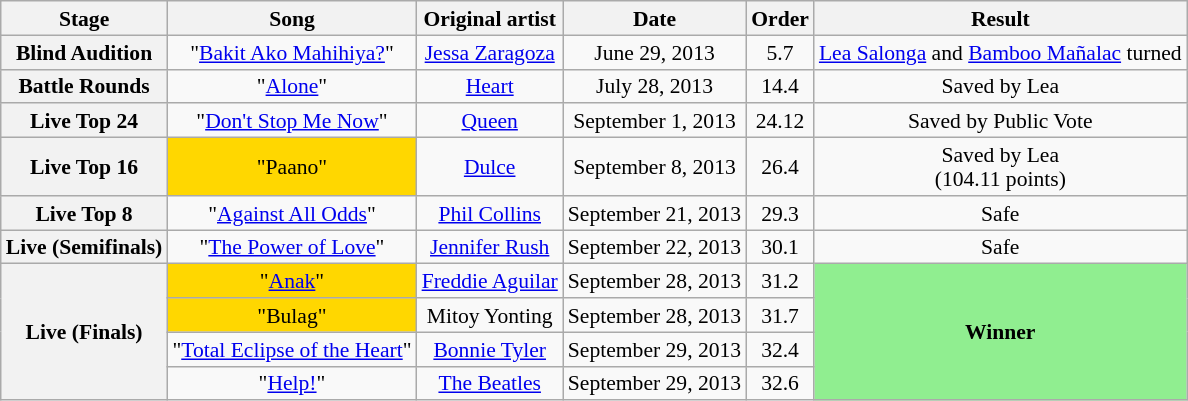<table class="wikitable collapsible"   style="text-align:center; font-size:90%; line-height:16px;">
<tr>
<th scope="col">Stage</th>
<th scope="col">Song</th>
<th scope="col">Original artist</th>
<th scope="col">Date</th>
<th scope="col">Order</th>
<th scope="col">Result</th>
</tr>
<tr>
<th scope="row">Blind Audition</th>
<td>"<a href='#'>Bakit Ako Mahihiya?</a>"</td>
<td><a href='#'>Jessa Zaragoza</a></td>
<td>June 29, 2013</td>
<td>5.7</td>
<td><a href='#'>Lea Salonga</a> and <a href='#'>Bamboo Mañalac</a> turned <br></td>
</tr>
<tr>
<th scope="row">Battle Rounds</th>
<td>"<a href='#'>Alone</a>" <br></td>
<td><a href='#'>Heart</a></td>
<td>July 28, 2013</td>
<td>14.4</td>
<td>Saved by Lea</td>
</tr>
<tr>
<th scope="row">Live Top 24</th>
<td>"<a href='#'>Don't Stop Me Now</a>"</td>
<td><a href='#'>Queen</a></td>
<td>September 1, 2013</td>
<td>24.12</td>
<td>Saved by Public Vote</td>
</tr>
<tr>
<th scope="row">Live Top 16</th>
<td style="background:gold;">"Paano"</td>
<td><a href='#'>Dulce</a></td>
<td>September 8, 2013</td>
<td>26.4</td>
<td>Saved by Lea <br>(104.11 points)</td>
</tr>
<tr>
<th scope="row">Live Top 8</th>
<td>"<a href='#'>Against All Odds</a>" <br></td>
<td><a href='#'>Phil Collins</a></td>
<td>September 21, 2013</td>
<td>29.3</td>
<td>Safe</td>
</tr>
<tr>
<th scope="row">Live (Semifinals)</th>
<td>"<a href='#'>The Power of Love</a>"</td>
<td><a href='#'>Jennifer Rush</a></td>
<td>September 22, 2013</td>
<td>30.1</td>
<td>Safe</td>
</tr>
<tr>
<th scope="row" rowspan="4">Live (Finals)</th>
<td style="background:gold;">"<a href='#'>Anak</a>"</td>
<td><a href='#'>Freddie Aguilar</a></td>
<td>September 28, 2013</td>
<td>31.2</td>
<td rowspan="4" style="background:lightgreen;"><strong>Winner</strong></td>
</tr>
<tr>
<td style="background:gold;">"Bulag" <br></td>
<td>Mitoy Yonting</td>
<td>September 28, 2013</td>
<td>31.7</td>
</tr>
<tr>
<td>"<a href='#'>Total Eclipse of the Heart</a>" <br></td>
<td><a href='#'>Bonnie Tyler</a></td>
<td>September 29, 2013</td>
<td>32.4</td>
</tr>
<tr>
<td>"<a href='#'>Help!</a>"</td>
<td><a href='#'>The Beatles</a></td>
<td>September 29, 2013</td>
<td>32.6</td>
</tr>
</table>
